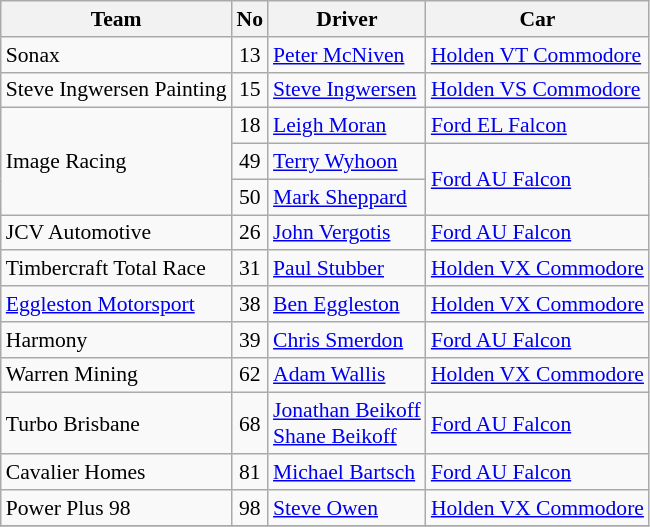<table class="wikitable" style="font-size: 90%;">
<tr>
<th>Team</th>
<th>No</th>
<th>Driver</th>
<th>Car</th>
</tr>
<tr>
<td>Sonax</td>
<td align="center">13</td>
<td><a href='#'>Peter McNiven</a></td>
<td><a href='#'>Holden VT Commodore</a></td>
</tr>
<tr>
<td>Steve Ingwersen Painting</td>
<td align="center">15</td>
<td><a href='#'>Steve Ingwersen</a></td>
<td><a href='#'>Holden VS Commodore</a></td>
</tr>
<tr>
<td rowspan=3>Image Racing</td>
<td align="center">18</td>
<td><a href='#'>Leigh Moran</a></td>
<td><a href='#'>Ford EL Falcon</a></td>
</tr>
<tr>
<td align="center">49</td>
<td><a href='#'>Terry Wyhoon</a></td>
<td rowspan=2><a href='#'>Ford AU Falcon</a></td>
</tr>
<tr>
<td align="center">50</td>
<td><a href='#'>Mark Sheppard</a></td>
</tr>
<tr>
<td>JCV Automotive</td>
<td align="center">26</td>
<td><a href='#'>John Vergotis</a></td>
<td><a href='#'>Ford AU Falcon</a></td>
</tr>
<tr>
<td>Timbercraft Total Race</td>
<td align="center">31</td>
<td><a href='#'>Paul Stubber</a></td>
<td><a href='#'>Holden VX Commodore</a></td>
</tr>
<tr>
<td><a href='#'>Eggleston Motorsport</a></td>
<td align="center">38</td>
<td><a href='#'>Ben Eggleston</a></td>
<td><a href='#'>Holden VX Commodore</a></td>
</tr>
<tr>
<td>Harmony</td>
<td align="center">39</td>
<td><a href='#'>Chris Smerdon</a></td>
<td><a href='#'>Ford AU Falcon</a></td>
</tr>
<tr>
<td>Warren Mining</td>
<td align="center">62</td>
<td><a href='#'>Adam Wallis</a></td>
<td><a href='#'>Holden VX Commodore</a></td>
</tr>
<tr>
<td>Turbo Brisbane</td>
<td align="center">68</td>
<td><a href='#'>Jonathan Beikoff</a><br> <a href='#'>Shane Beikoff</a></td>
<td><a href='#'>Ford AU Falcon</a></td>
</tr>
<tr>
<td>Cavalier Homes</td>
<td align="center">81</td>
<td><a href='#'>Michael Bartsch</a></td>
<td><a href='#'>Ford AU Falcon</a></td>
</tr>
<tr>
<td>Power Plus 98</td>
<td align="center">98</td>
<td><a href='#'>Steve Owen</a></td>
<td><a href='#'>Holden VX Commodore</a></td>
</tr>
<tr>
</tr>
</table>
